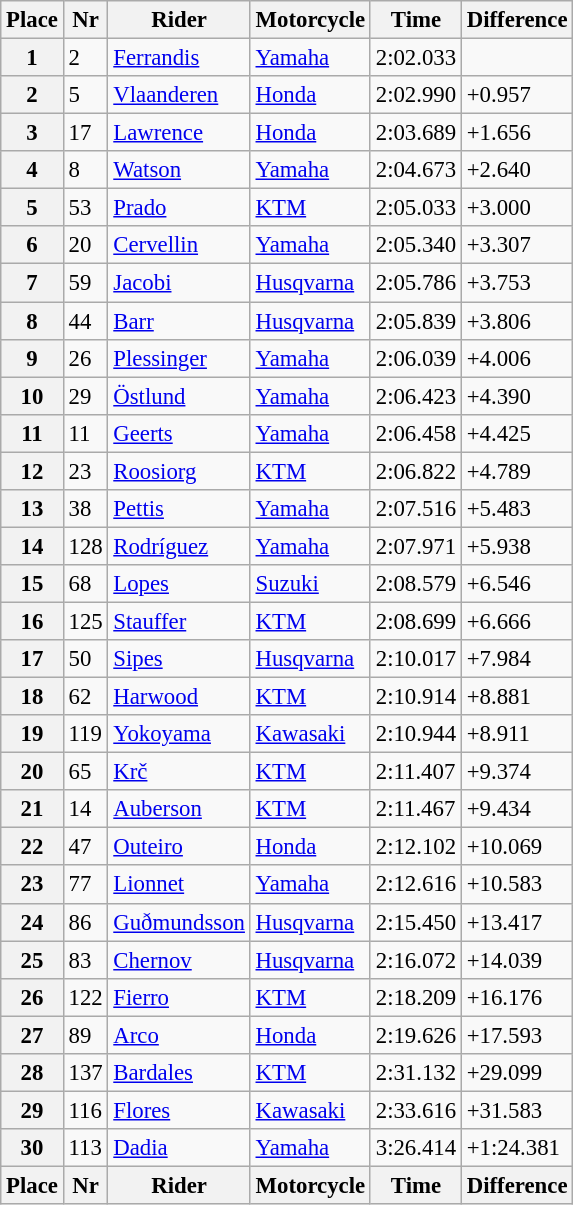<table class="wikitable" style="font-size: 95%">
<tr>
<th>Place</th>
<th>Nr</th>
<th>Rider</th>
<th>Motorcycle</th>
<th>Time</th>
<th>Difference</th>
</tr>
<tr>
<th>1</th>
<td>2</td>
<td> <a href='#'>Ferrandis</a></td>
<td><a href='#'>Yamaha</a></td>
<td>2:02.033</td>
<td></td>
</tr>
<tr>
<th>2</th>
<td>5</td>
<td> <a href='#'>Vlaanderen</a></td>
<td><a href='#'>Honda</a></td>
<td>2:02.990</td>
<td>+0.957</td>
</tr>
<tr>
<th>3</th>
<td>17</td>
<td> <a href='#'>Lawrence</a></td>
<td><a href='#'>Honda</a></td>
<td>2:03.689</td>
<td>+1.656</td>
</tr>
<tr>
<th>4</th>
<td>8</td>
<td> <a href='#'>Watson</a></td>
<td><a href='#'>Yamaha</a></td>
<td>2:04.673</td>
<td>+2.640</td>
</tr>
<tr>
<th>5</th>
<td>53</td>
<td> <a href='#'>Prado</a></td>
<td><a href='#'>KTM</a></td>
<td>2:05.033</td>
<td>+3.000</td>
</tr>
<tr>
<th>6</th>
<td>20</td>
<td> <a href='#'>Cervellin</a></td>
<td><a href='#'>Yamaha</a></td>
<td>2:05.340</td>
<td>+3.307</td>
</tr>
<tr>
<th>7</th>
<td>59</td>
<td> <a href='#'>Jacobi</a></td>
<td><a href='#'>Husqvarna</a></td>
<td>2:05.786</td>
<td>+3.753</td>
</tr>
<tr>
<th>8</th>
<td>44</td>
<td> <a href='#'>Barr</a></td>
<td><a href='#'>Husqvarna</a></td>
<td>2:05.839</td>
<td>+3.806</td>
</tr>
<tr>
<th>9</th>
<td>26</td>
<td> <a href='#'>Plessinger</a></td>
<td><a href='#'>Yamaha</a></td>
<td>2:06.039</td>
<td>+4.006</td>
</tr>
<tr>
<th>10</th>
<td>29</td>
<td> <a href='#'>Östlund</a></td>
<td><a href='#'>Yamaha</a></td>
<td>2:06.423</td>
<td>+4.390</td>
</tr>
<tr>
<th>11</th>
<td>11</td>
<td> <a href='#'>Geerts</a></td>
<td><a href='#'>Yamaha</a></td>
<td>2:06.458</td>
<td>+4.425</td>
</tr>
<tr>
<th>12</th>
<td>23</td>
<td> <a href='#'>Roosiorg</a></td>
<td><a href='#'>KTM</a></td>
<td>2:06.822</td>
<td>+4.789</td>
</tr>
<tr>
<th>13</th>
<td>38</td>
<td> <a href='#'>Pettis</a></td>
<td><a href='#'>Yamaha</a></td>
<td>2:07.516</td>
<td>+5.483</td>
</tr>
<tr>
<th>14</th>
<td>128</td>
<td> <a href='#'>Rodríguez</a></td>
<td><a href='#'>Yamaha</a></td>
<td>2:07.971</td>
<td>+5.938</td>
</tr>
<tr>
<th>15</th>
<td>68</td>
<td> <a href='#'>Lopes</a></td>
<td><a href='#'>Suzuki</a></td>
<td>2:08.579</td>
<td>+6.546</td>
</tr>
<tr>
<th>16</th>
<td>125</td>
<td> <a href='#'>Stauffer</a></td>
<td><a href='#'>KTM</a></td>
<td>2:08.699</td>
<td>+6.666</td>
</tr>
<tr>
<th>17</th>
<td>50</td>
<td> <a href='#'>Sipes</a></td>
<td><a href='#'>Husqvarna</a></td>
<td>2:10.017</td>
<td>+7.984</td>
</tr>
<tr>
<th>18</th>
<td>62</td>
<td> <a href='#'>Harwood</a></td>
<td><a href='#'>KTM</a></td>
<td>2:10.914</td>
<td>+8.881</td>
</tr>
<tr>
<th>19</th>
<td>119</td>
<td> <a href='#'>Yokoyama</a></td>
<td><a href='#'>Kawasaki</a></td>
<td>2:10.944</td>
<td>+8.911</td>
</tr>
<tr>
<th>20</th>
<td>65</td>
<td> <a href='#'>Krč</a></td>
<td><a href='#'>KTM</a></td>
<td>2:11.407</td>
<td>+9.374</td>
</tr>
<tr>
<th>21</th>
<td>14</td>
<td> <a href='#'>Auberson</a></td>
<td><a href='#'>KTM</a></td>
<td>2:11.467</td>
<td>+9.434</td>
</tr>
<tr>
<th>22</th>
<td>47</td>
<td> <a href='#'>Outeiro</a></td>
<td><a href='#'>Honda</a></td>
<td>2:12.102</td>
<td>+10.069</td>
</tr>
<tr>
<th>23</th>
<td>77</td>
<td> <a href='#'>Lionnet</a></td>
<td><a href='#'>Yamaha</a></td>
<td>2:12.616</td>
<td>+10.583</td>
</tr>
<tr>
<th>24</th>
<td>86</td>
<td> <a href='#'>Guðmundsson</a></td>
<td><a href='#'>Husqvarna</a></td>
<td>2:15.450</td>
<td>+13.417</td>
</tr>
<tr>
<th>25</th>
<td>83</td>
<td> <a href='#'>Chernov</a></td>
<td><a href='#'>Husqvarna</a></td>
<td>2:16.072</td>
<td>+14.039</td>
</tr>
<tr>
<th>26</th>
<td>122</td>
<td> <a href='#'>Fierro</a></td>
<td><a href='#'>KTM</a></td>
<td>2:18.209</td>
<td>+16.176</td>
</tr>
<tr>
<th>27</th>
<td>89</td>
<td> <a href='#'>Arco</a></td>
<td><a href='#'>Honda</a></td>
<td>2:19.626</td>
<td>+17.593</td>
</tr>
<tr>
<th>28</th>
<td>137</td>
<td> <a href='#'>Bardales</a></td>
<td><a href='#'>KTM</a></td>
<td>2:31.132</td>
<td>+29.099</td>
</tr>
<tr>
<th>29</th>
<td>116</td>
<td> <a href='#'>Flores</a></td>
<td><a href='#'>Kawasaki</a></td>
<td>2:33.616</td>
<td>+31.583</td>
</tr>
<tr>
<th>30</th>
<td>113</td>
<td> <a href='#'>Dadia</a></td>
<td><a href='#'>Yamaha</a></td>
<td>3:26.414</td>
<td>+1:24.381</td>
</tr>
<tr>
<th>Place</th>
<th>Nr</th>
<th>Rider</th>
<th>Motorcycle</th>
<th>Time</th>
<th>Difference</th>
</tr>
</table>
